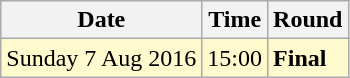<table class="wikitable">
<tr>
<th>Date</th>
<th>Time</th>
<th>Round</th>
</tr>
<tr>
<td style=background:lemonchiffon>Sunday 7 Aug 2016</td>
<td style=background:lemonchiffon>15:00</td>
<td style=background:lemonchiffon><strong>Final</strong></td>
</tr>
</table>
